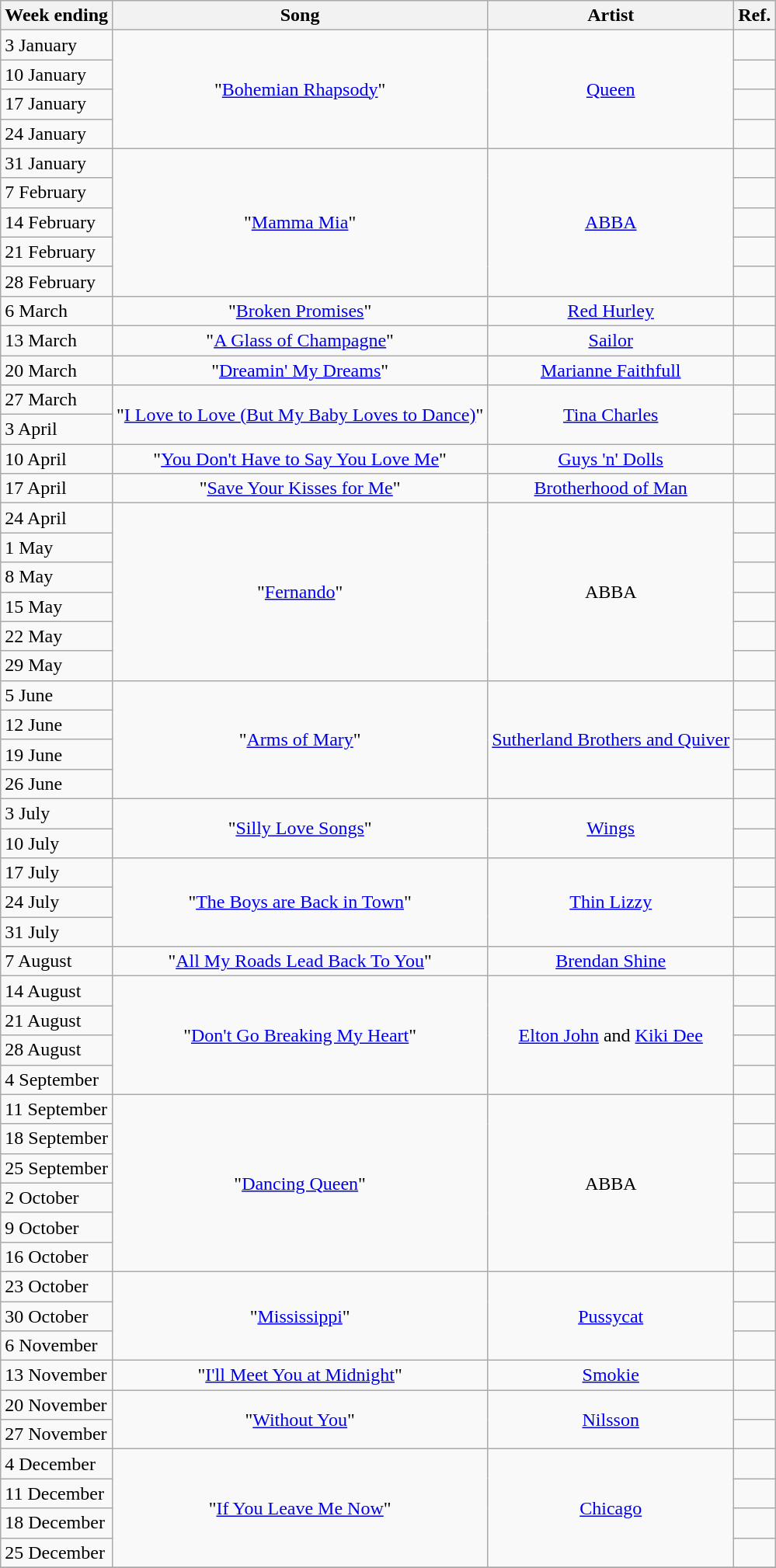<table class="wikitable">
<tr>
<th>Week ending</th>
<th>Song</th>
<th>Artist</th>
<th>Ref.</th>
</tr>
<tr>
<td>3 January</td>
<td rowspan=4 align=center>"<a href='#'>Bohemian Rhapsody</a>"</td>
<td rowspan=4 align=center><a href='#'>Queen</a></td>
<td></td>
</tr>
<tr>
<td>10 January</td>
<td></td>
</tr>
<tr>
<td>17 January</td>
<td></td>
</tr>
<tr>
<td>24 January</td>
<td></td>
</tr>
<tr>
<td>31 January</td>
<td rowspan=5 align=center>"<a href='#'>Mamma Mia</a>"</td>
<td rowspan=5 align=center><a href='#'>ABBA</a></td>
<td></td>
</tr>
<tr>
<td>7 February</td>
<td></td>
</tr>
<tr>
<td>14 February</td>
<td></td>
</tr>
<tr>
<td>21 February</td>
<td></td>
</tr>
<tr>
<td>28 February</td>
<td></td>
</tr>
<tr>
<td>6 March</td>
<td align=center>"<a href='#'>Broken Promises</a>"</td>
<td align=center><a href='#'>Red Hurley</a></td>
<td></td>
</tr>
<tr>
<td>13 March</td>
<td align=center>"<a href='#'>A Glass of Champagne</a>"</td>
<td align=center><a href='#'>Sailor</a></td>
<td></td>
</tr>
<tr>
<td>20 March</td>
<td align=center>"<a href='#'>Dreamin' My Dreams</a>"</td>
<td align=center><a href='#'>Marianne Faithfull</a></td>
<td></td>
</tr>
<tr>
<td>27 March</td>
<td rowspan=2 align=center>"<a href='#'>I Love to Love (But My Baby Loves to Dance)</a>"</td>
<td rowspan=2 align=center><a href='#'>Tina Charles</a></td>
<td></td>
</tr>
<tr>
<td>3 April</td>
<td></td>
</tr>
<tr>
<td>10 April</td>
<td align=center>"<a href='#'>You Don't Have to Say You Love Me</a>"</td>
<td align=center><a href='#'>Guys 'n' Dolls</a></td>
<td></td>
</tr>
<tr>
<td>17 April</td>
<td align=center>"<a href='#'>Save Your Kisses for Me</a>"</td>
<td align=center><a href='#'>Brotherhood of Man</a></td>
<td></td>
</tr>
<tr>
<td>24 April</td>
<td rowspan=6 align=center>"<a href='#'>Fernando</a>"</td>
<td rowspan=6 align=center>ABBA</td>
<td></td>
</tr>
<tr>
<td>1 May</td>
<td></td>
</tr>
<tr>
<td>8 May</td>
<td></td>
</tr>
<tr>
<td>15 May</td>
<td></td>
</tr>
<tr>
<td>22 May</td>
<td></td>
</tr>
<tr>
<td>29 May</td>
<td></td>
</tr>
<tr>
<td>5 June</td>
<td rowspan=4 align=center>"<a href='#'>Arms of Mary</a>"</td>
<td rowspan=4 align=center><a href='#'>Sutherland Brothers and Quiver</a></td>
<td></td>
</tr>
<tr>
<td>12 June</td>
<td></td>
</tr>
<tr>
<td>19 June</td>
<td></td>
</tr>
<tr>
<td>26 June</td>
<td></td>
</tr>
<tr>
<td>3 July</td>
<td rowspan=2 align=center>"<a href='#'>Silly Love Songs</a>"</td>
<td rowspan=2 align=center><a href='#'>Wings</a></td>
<td></td>
</tr>
<tr>
<td>10 July</td>
<td></td>
</tr>
<tr>
<td>17 July</td>
<td rowspan=3 align=center>"<a href='#'>The Boys are Back in Town</a>"</td>
<td rowspan=3 align=center><a href='#'>Thin Lizzy</a></td>
<td></td>
</tr>
<tr>
<td>24 July</td>
<td></td>
</tr>
<tr>
<td>31 July</td>
<td></td>
</tr>
<tr>
<td>7 August</td>
<td align=center>"<a href='#'>All My Roads Lead Back To You</a>"</td>
<td align=center><a href='#'>Brendan Shine</a></td>
<td></td>
</tr>
<tr>
<td>14 August</td>
<td rowspan=4 align=center>"<a href='#'>Don't Go Breaking My Heart</a>"</td>
<td rowspan=4 align=center><a href='#'>Elton John</a> and <a href='#'>Kiki Dee</a></td>
<td></td>
</tr>
<tr>
<td>21 August</td>
<td></td>
</tr>
<tr>
<td>28 August</td>
<td></td>
</tr>
<tr>
<td>4 September</td>
<td></td>
</tr>
<tr>
<td>11 September</td>
<td rowspan=6 align=center>"<a href='#'>Dancing Queen</a>"</td>
<td rowspan=6 align=center>ABBA</td>
<td></td>
</tr>
<tr>
<td>18 September</td>
<td></td>
</tr>
<tr>
<td>25 September</td>
<td></td>
</tr>
<tr>
<td>2 October</td>
<td></td>
</tr>
<tr>
<td>9 October</td>
<td></td>
</tr>
<tr>
<td>16 October</td>
<td></td>
</tr>
<tr>
<td>23 October</td>
<td rowspan=3 align=center>"<a href='#'>Mississippi</a>"</td>
<td rowspan=3 align=center><a href='#'>Pussycat</a></td>
<td></td>
</tr>
<tr>
<td>30 October</td>
<td></td>
</tr>
<tr>
<td>6 November</td>
<td></td>
</tr>
<tr>
<td>13 November</td>
<td align=center>"<a href='#'>I'll Meet You at Midnight</a>"</td>
<td align=center><a href='#'>Smokie</a></td>
<td></td>
</tr>
<tr>
<td>20 November</td>
<td rowspan=2 align=center>"<a href='#'>Without You</a>"</td>
<td rowspan=2 align=center><a href='#'>Nilsson</a></td>
<td></td>
</tr>
<tr>
<td>27 November</td>
<td></td>
</tr>
<tr>
<td>4 December</td>
<td rowspan=4 align=center>"<a href='#'>If You Leave Me Now</a>"</td>
<td rowspan=4 align=center><a href='#'>Chicago</a></td>
<td></td>
</tr>
<tr>
<td>11 December</td>
<td></td>
</tr>
<tr>
<td>18 December</td>
<td></td>
</tr>
<tr>
<td>25 December</td>
<td></td>
</tr>
<tr>
</tr>
</table>
